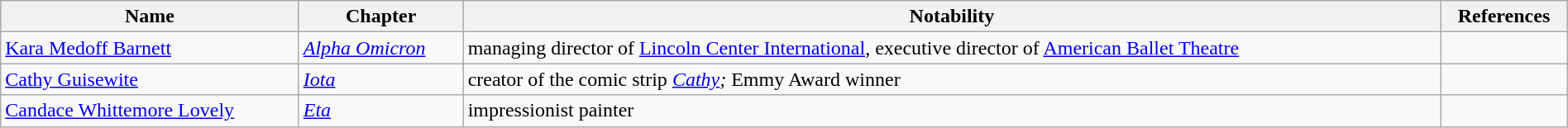<table class="wikitable sortable" style="width:100%;">
<tr>
<th>Name</th>
<th>Chapter</th>
<th>Notability</th>
<th>References</th>
</tr>
<tr>
<td><a href='#'>Kara Medoff Barnett</a></td>
<td><a href='#'><em>Alpha Omicron</em></a></td>
<td>managing director of <a href='#'>Lincoln Center International</a>, executive director of <a href='#'>American Ballet Theatre</a></td>
<td></td>
</tr>
<tr>
<td><a href='#'>Cathy Guisewite</a></td>
<td><a href='#'><em>Iota</em></a></td>
<td>creator of the comic strip <em><a href='#'>Cathy</a>;</em> Emmy Award winner</td>
<td></td>
</tr>
<tr>
<td><a href='#'>Candace Whittemore Lovely</a></td>
<td><a href='#'><em>Eta</em></a></td>
<td>impressionist painter</td>
<td></td>
</tr>
</table>
